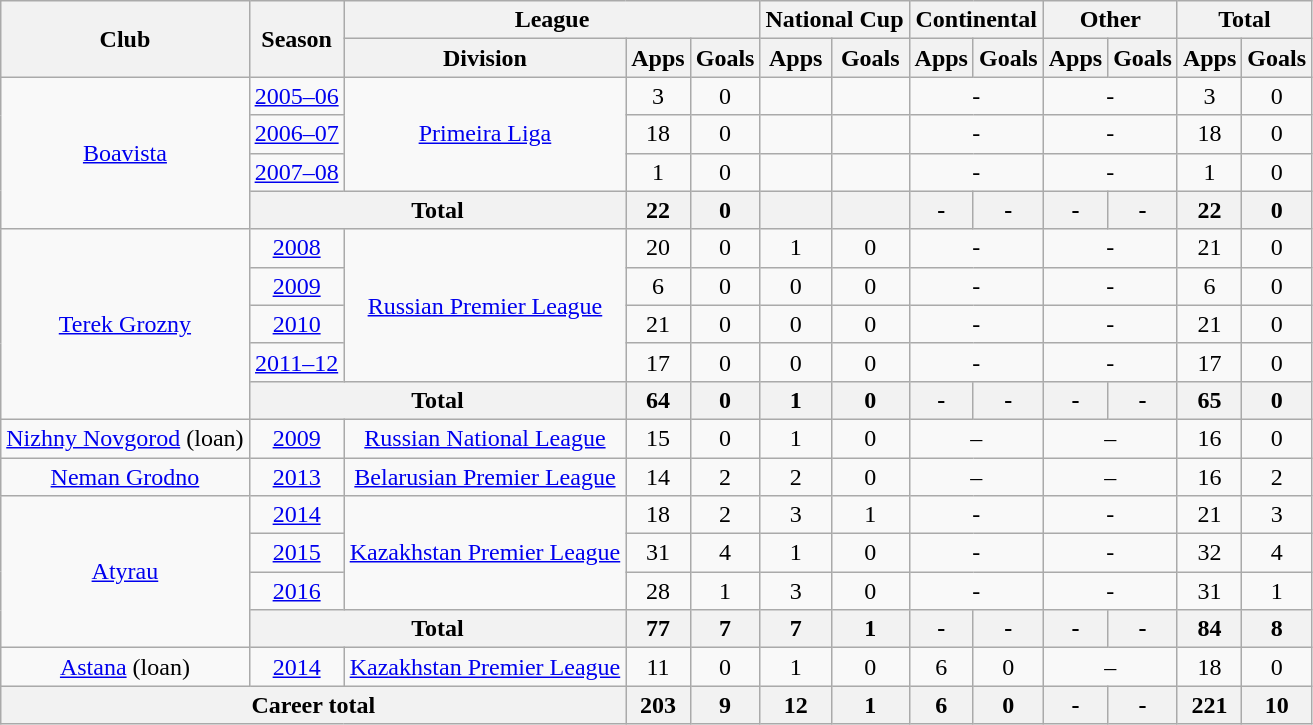<table class="wikitable" style="text-align: center;">
<tr>
<th rowspan="2">Club</th>
<th rowspan="2">Season</th>
<th colspan="3">League</th>
<th colspan="2">National Cup</th>
<th colspan="2">Continental</th>
<th colspan="2">Other</th>
<th colspan="2">Total</th>
</tr>
<tr>
<th>Division</th>
<th>Apps</th>
<th>Goals</th>
<th>Apps</th>
<th>Goals</th>
<th>Apps</th>
<th>Goals</th>
<th>Apps</th>
<th>Goals</th>
<th>Apps</th>
<th>Goals</th>
</tr>
<tr>
<td rowspan="4" valign="center"><a href='#'>Boavista</a></td>
<td><a href='#'>2005–06</a></td>
<td rowspan="3" valign="center"><a href='#'>Primeira Liga</a></td>
<td>3</td>
<td>0</td>
<td></td>
<td></td>
<td colspan="2">-</td>
<td colspan="2">-</td>
<td>3</td>
<td>0</td>
</tr>
<tr>
<td><a href='#'>2006–07</a></td>
<td>18</td>
<td>0</td>
<td></td>
<td></td>
<td colspan="2">-</td>
<td colspan="2">-</td>
<td>18</td>
<td>0</td>
</tr>
<tr>
<td><a href='#'>2007–08</a></td>
<td>1</td>
<td>0</td>
<td></td>
<td></td>
<td colspan="2">-</td>
<td colspan="2">-</td>
<td>1</td>
<td>0</td>
</tr>
<tr>
<th colspan="2">Total</th>
<th>22</th>
<th>0</th>
<th></th>
<th></th>
<th>-</th>
<th>-</th>
<th>-</th>
<th>-</th>
<th>22</th>
<th>0</th>
</tr>
<tr>
<td rowspan="5" valign="center"><a href='#'>Terek Grozny</a></td>
<td><a href='#'>2008</a></td>
<td rowspan="4" valign="center"><a href='#'>Russian Premier League</a></td>
<td>20</td>
<td>0</td>
<td>1</td>
<td>0</td>
<td colspan="2">-</td>
<td colspan="2">-</td>
<td>21</td>
<td>0</td>
</tr>
<tr>
<td><a href='#'>2009</a></td>
<td>6</td>
<td>0</td>
<td>0</td>
<td>0</td>
<td colspan="2">-</td>
<td colspan="2">-</td>
<td>6</td>
<td>0</td>
</tr>
<tr>
<td><a href='#'>2010</a></td>
<td>21</td>
<td>0</td>
<td>0</td>
<td>0</td>
<td colspan="2">-</td>
<td colspan="2">-</td>
<td>21</td>
<td>0</td>
</tr>
<tr>
<td><a href='#'>2011–12</a></td>
<td>17</td>
<td>0</td>
<td>0</td>
<td>0</td>
<td colspan="2">-</td>
<td colspan="2">-</td>
<td>17</td>
<td>0</td>
</tr>
<tr>
<th colspan="2">Total</th>
<th>64</th>
<th>0</th>
<th>1</th>
<th>0</th>
<th>-</th>
<th>-</th>
<th>-</th>
<th>-</th>
<th>65</th>
<th>0</th>
</tr>
<tr>
<td valign="center"><a href='#'>Nizhny Novgorod</a> (loan)</td>
<td><a href='#'>2009</a></td>
<td><a href='#'>Russian National League</a></td>
<td>15</td>
<td>0</td>
<td>1</td>
<td>0</td>
<td colspan="2">–</td>
<td colspan="2">–</td>
<td>16</td>
<td>0</td>
</tr>
<tr>
<td valign="center"><a href='#'>Neman Grodno</a></td>
<td><a href='#'>2013</a></td>
<td><a href='#'>Belarusian Premier League</a></td>
<td>14</td>
<td>2</td>
<td>2</td>
<td>0</td>
<td colspan="2">–</td>
<td colspan="2">–</td>
<td>16</td>
<td>2</td>
</tr>
<tr>
<td rowspan="4" valign="center"><a href='#'>Atyrau</a></td>
<td><a href='#'>2014</a></td>
<td rowspan="3" valign="center"><a href='#'>Kazakhstan Premier League</a></td>
<td>18</td>
<td>2</td>
<td>3</td>
<td>1</td>
<td colspan="2">-</td>
<td colspan="2">-</td>
<td>21</td>
<td>3</td>
</tr>
<tr>
<td><a href='#'>2015</a></td>
<td>31</td>
<td>4</td>
<td>1</td>
<td>0</td>
<td colspan="2">-</td>
<td colspan="2">-</td>
<td>32</td>
<td>4</td>
</tr>
<tr>
<td><a href='#'>2016</a></td>
<td>28</td>
<td>1</td>
<td>3</td>
<td>0</td>
<td colspan="2">-</td>
<td colspan="2">-</td>
<td>31</td>
<td>1</td>
</tr>
<tr>
<th colspan="2">Total</th>
<th>77</th>
<th>7</th>
<th>7</th>
<th>1</th>
<th>-</th>
<th>-</th>
<th>-</th>
<th>-</th>
<th>84</th>
<th>8</th>
</tr>
<tr>
<td valign="center"><a href='#'>Astana</a> (loan)</td>
<td><a href='#'>2014</a></td>
<td><a href='#'>Kazakhstan Premier League</a></td>
<td>11</td>
<td>0</td>
<td>1</td>
<td>0</td>
<td>6</td>
<td>0</td>
<td colspan="2">–</td>
<td>18</td>
<td>0</td>
</tr>
<tr>
<th colspan="3">Career total</th>
<th>203</th>
<th>9</th>
<th>12</th>
<th>1</th>
<th>6</th>
<th>0</th>
<th>-</th>
<th>-</th>
<th>221</th>
<th>10</th>
</tr>
</table>
